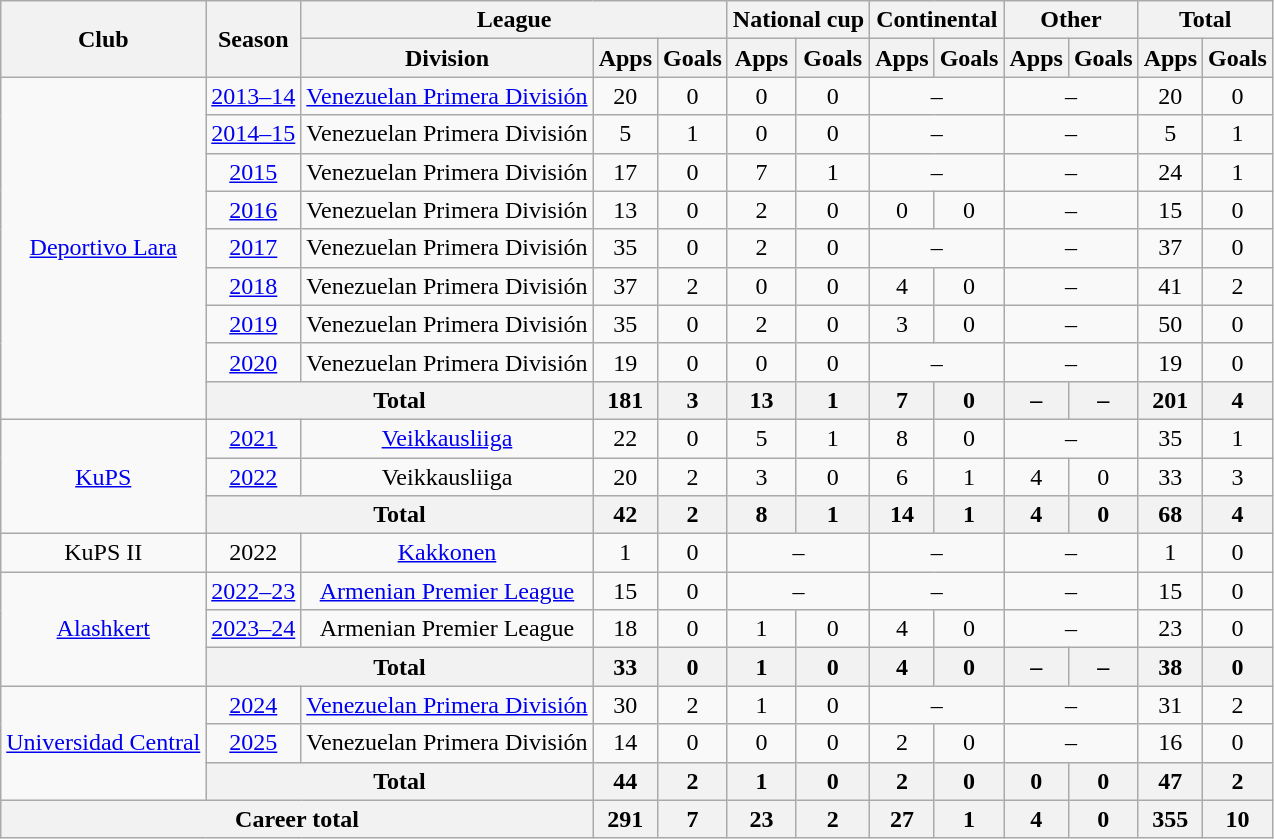<table class="wikitable" style="text-align:center">
<tr>
<th rowspan="2">Club</th>
<th rowspan="2">Season</th>
<th colspan="3">League</th>
<th colspan="2">National cup</th>
<th colspan="2">Continental</th>
<th colspan="2">Other</th>
<th colspan="2">Total</th>
</tr>
<tr>
<th>Division</th>
<th>Apps</th>
<th>Goals</th>
<th>Apps</th>
<th>Goals</th>
<th>Apps</th>
<th>Goals</th>
<th>Apps</th>
<th>Goals</th>
<th>Apps</th>
<th>Goals</th>
</tr>
<tr>
<td rowspan="9"><a href='#'>Deportivo Lara</a></td>
<td><a href='#'>2013–14</a></td>
<td><a href='#'>Venezuelan Primera División</a></td>
<td>20</td>
<td>0</td>
<td>0</td>
<td>0</td>
<td colspan="2">–</td>
<td colspan="2">–</td>
<td>20</td>
<td>0</td>
</tr>
<tr>
<td><a href='#'>2014–15</a></td>
<td>Venezuelan Primera División</td>
<td>5</td>
<td>1</td>
<td>0</td>
<td>0</td>
<td colspan="2">–</td>
<td colspan="2">–</td>
<td>5</td>
<td>1</td>
</tr>
<tr>
<td><a href='#'>2015</a></td>
<td>Venezuelan Primera División</td>
<td>17</td>
<td>0</td>
<td>7</td>
<td>1</td>
<td colspan="2">–</td>
<td colspan="2">–</td>
<td>24</td>
<td>1</td>
</tr>
<tr>
<td><a href='#'>2016</a></td>
<td>Venezuelan Primera División</td>
<td>13</td>
<td>0</td>
<td>2</td>
<td>0</td>
<td>0</td>
<td>0</td>
<td colspan="2">–</td>
<td>15</td>
<td>0</td>
</tr>
<tr>
<td><a href='#'>2017</a></td>
<td>Venezuelan Primera División</td>
<td>35</td>
<td>0</td>
<td>2</td>
<td>0</td>
<td colspan="2">–</td>
<td colspan="2">–</td>
<td>37</td>
<td>0</td>
</tr>
<tr>
<td><a href='#'>2018</a></td>
<td>Venezuelan Primera División</td>
<td>37</td>
<td>2</td>
<td>0</td>
<td>0</td>
<td>4</td>
<td>0</td>
<td colspan="2">–</td>
<td>41</td>
<td>2</td>
</tr>
<tr>
<td><a href='#'>2019</a></td>
<td>Venezuelan Primera División</td>
<td>35</td>
<td>0</td>
<td>2</td>
<td>0</td>
<td>3</td>
<td>0</td>
<td colspan="2">–</td>
<td>50</td>
<td>0</td>
</tr>
<tr>
<td><a href='#'>2020</a></td>
<td>Venezuelan Primera División</td>
<td>19</td>
<td>0</td>
<td>0</td>
<td>0</td>
<td colspan="2">–</td>
<td colspan="2">–</td>
<td>19</td>
<td>0</td>
</tr>
<tr>
<th colspan="2">Total</th>
<th>181</th>
<th>3</th>
<th>13</th>
<th>1</th>
<th>7</th>
<th>0</th>
<th>–</th>
<th>–</th>
<th>201</th>
<th>4</th>
</tr>
<tr>
<td rowspan="3"><a href='#'>KuPS</a></td>
<td><a href='#'>2021</a></td>
<td><a href='#'>Veikkausliiga</a></td>
<td>22</td>
<td>0</td>
<td>5</td>
<td>1</td>
<td>8</td>
<td>0</td>
<td colspan="2">–</td>
<td>35</td>
<td>1</td>
</tr>
<tr>
<td><a href='#'>2022</a></td>
<td>Veikkausliiga</td>
<td>20</td>
<td>2</td>
<td>3</td>
<td>0</td>
<td>6</td>
<td>1</td>
<td>4</td>
<td>0</td>
<td>33</td>
<td>3</td>
</tr>
<tr>
<th colspan="2">Total</th>
<th>42</th>
<th>2</th>
<th>8</th>
<th>1</th>
<th>14</th>
<th>1</th>
<th>4</th>
<th>0</th>
<th>68</th>
<th>4</th>
</tr>
<tr>
<td>KuPS II</td>
<td>2022</td>
<td><a href='#'>Kakkonen</a></td>
<td>1</td>
<td>0</td>
<td colspan="2">–</td>
<td colspan="2">–</td>
<td colspan="2">–</td>
<td>1</td>
<td>0</td>
</tr>
<tr>
<td rowspan="3"><a href='#'>Alashkert</a></td>
<td><a href='#'>2022–23</a></td>
<td><a href='#'>Armenian Premier League</a></td>
<td>15</td>
<td>0</td>
<td colspan="2">–</td>
<td colspan="2">–</td>
<td colspan="2">–</td>
<td>15</td>
<td>0</td>
</tr>
<tr>
<td><a href='#'>2023–24</a></td>
<td>Armenian Premier League</td>
<td>18</td>
<td>0</td>
<td>1</td>
<td>0</td>
<td>4</td>
<td>0</td>
<td colspan="2">–</td>
<td>23</td>
<td>0</td>
</tr>
<tr>
<th colspan="2">Total</th>
<th>33</th>
<th>0</th>
<th>1</th>
<th>0</th>
<th>4</th>
<th>0</th>
<th>–</th>
<th>–</th>
<th>38</th>
<th>0</th>
</tr>
<tr>
<td rowspan=3><a href='#'>Universidad Central</a></td>
<td><a href='#'>2024</a></td>
<td><a href='#'>Venezuelan Primera División</a></td>
<td>30</td>
<td>2</td>
<td>1</td>
<td>0</td>
<td colspan="2">–</td>
<td colspan="2">–</td>
<td>31</td>
<td>2</td>
</tr>
<tr>
<td><a href='#'>2025</a></td>
<td>Venezuelan Primera División</td>
<td>14</td>
<td>0</td>
<td>0</td>
<td>0</td>
<td>2</td>
<td>0</td>
<td colspan=2>–</td>
<td>16</td>
<td>0</td>
</tr>
<tr>
<th colspan=2>Total</th>
<th>44</th>
<th>2</th>
<th>1</th>
<th>0</th>
<th>2</th>
<th>0</th>
<th>0</th>
<th>0</th>
<th>47</th>
<th>2</th>
</tr>
<tr>
<th colspan="3">Career total</th>
<th>291</th>
<th>7</th>
<th>23</th>
<th>2</th>
<th>27</th>
<th>1</th>
<th>4</th>
<th>0</th>
<th>355</th>
<th>10</th>
</tr>
</table>
